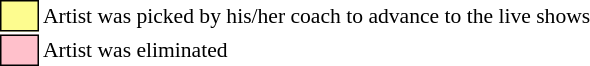<table class="toccolours" style="font-size: 90%; white-space: nowrap;">
<tr>
<td style="background:#fdfc8f; border: 1px solid black;">      </td>
<td style="padding-right: 8px">Artist was picked by his/her coach to advance to the live shows</td>
</tr>
<tr>
<td style="background:pink; border: 1px solid black">      </td>
<td>Artist was eliminated</td>
</tr>
<tr>
</tr>
</table>
